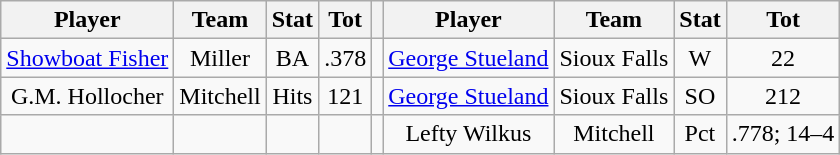<table class="wikitable">
<tr>
<th>Player</th>
<th>Team</th>
<th>Stat</th>
<th>Tot</th>
<th></th>
<th>Player</th>
<th>Team</th>
<th>Stat</th>
<th>Tot</th>
</tr>
<tr align=center>
<td><a href='#'>Showboat Fisher</a></td>
<td>Miller</td>
<td>BA</td>
<td>.378</td>
<td></td>
<td><a href='#'>George Stueland</a></td>
<td>Sioux Falls</td>
<td>W</td>
<td>22</td>
</tr>
<tr align=center>
<td>G.M. Hollocher</td>
<td>Mitchell</td>
<td>Hits</td>
<td>121</td>
<td></td>
<td><a href='#'>George Stueland</a></td>
<td>Sioux Falls</td>
<td>SO</td>
<td>212</td>
</tr>
<tr align=center>
<td></td>
<td></td>
<td></td>
<td></td>
<td></td>
<td>Lefty Wilkus</td>
<td>Mitchell</td>
<td>Pct</td>
<td>.778; 14–4</td>
</tr>
</table>
